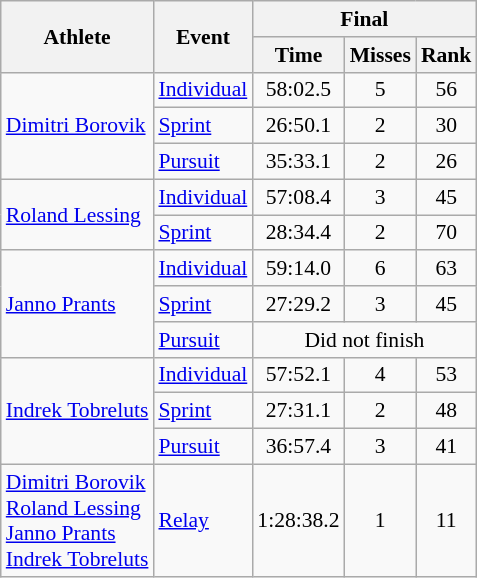<table class="wikitable" style="font-size:90%">
<tr>
<th rowspan="2">Athlete</th>
<th rowspan="2">Event</th>
<th colspan="3">Final</th>
</tr>
<tr>
<th>Time</th>
<th>Misses</th>
<th>Rank</th>
</tr>
<tr align="center">
<td align="left" rowspan=3><a href='#'>Dimitri Borovik</a></td>
<td align="left"><a href='#'>Individual</a></td>
<td>58:02.5</td>
<td>5</td>
<td>56</td>
</tr>
<tr align="center">
<td align="left"><a href='#'>Sprint</a></td>
<td>26:50.1</td>
<td>2</td>
<td>30</td>
</tr>
<tr align="center">
<td align="left"><a href='#'>Pursuit</a></td>
<td>35:33.1</td>
<td>2</td>
<td>26</td>
</tr>
<tr align="center">
<td align="left" rowspan=2><a href='#'>Roland Lessing</a></td>
<td align="left"><a href='#'>Individual</a></td>
<td>57:08.4</td>
<td>3</td>
<td>45</td>
</tr>
<tr align="center">
<td align="left"><a href='#'>Sprint</a></td>
<td>28:34.4</td>
<td>2</td>
<td>70</td>
</tr>
<tr align="center">
<td align="left" rowspan=3><a href='#'>Janno Prants</a></td>
<td align="left"><a href='#'>Individual</a></td>
<td>59:14.0</td>
<td>6</td>
<td>63</td>
</tr>
<tr align="center">
<td align="left"><a href='#'>Sprint</a></td>
<td>27:29.2</td>
<td>3</td>
<td>45</td>
</tr>
<tr align="center">
<td align="left"><a href='#'>Pursuit</a></td>
<td colspan=3>Did not finish</td>
</tr>
<tr align="center">
<td align="left" rowspan=3><a href='#'>Indrek Tobreluts</a></td>
<td align="left"><a href='#'>Individual</a></td>
<td>57:52.1</td>
<td>4</td>
<td>53</td>
</tr>
<tr align="center">
<td align="left"><a href='#'>Sprint</a></td>
<td>27:31.1</td>
<td>2</td>
<td>48</td>
</tr>
<tr align="center">
<td align="left"><a href='#'>Pursuit</a></td>
<td>36:57.4</td>
<td>3</td>
<td>41</td>
</tr>
<tr align="center">
<td align="left"><a href='#'>Dimitri Borovik</a> <br> <a href='#'>Roland Lessing</a> <br> <a href='#'>Janno Prants</a> <br> <a href='#'>Indrek Tobreluts</a></td>
<td align="left"><a href='#'>Relay</a></td>
<td>1:28:38.2</td>
<td>1</td>
<td>11</td>
</tr>
</table>
